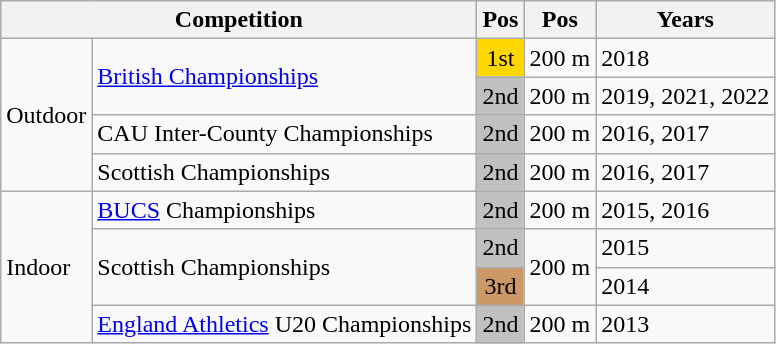<table class="wikitable sortable collapsible collapsed">
<tr>
<th colspan = "2">Competition</th>
<th>Pos</th>
<th>Pos</th>
<th>Years</th>
</tr>
<tr>
<td rowspan = "4" style="text-align: center;">Outdoor</td>
<td rowspan = "2"><a href='#'>British Championships</a></td>
<td bgcolor=gold style="text-align: center;">1st</td>
<td>200 m</td>
<td>2018</td>
</tr>
<tr>
<td bgcolor=silver style="text-align: center;">2nd</td>
<td>200 m</td>
<td>2019, 2021, 2022</td>
</tr>
<tr>
<td>CAU Inter-County Championships</td>
<td bgcolor=silver style="text-align: center;">2nd</td>
<td>200 m</td>
<td>2016, 2017</td>
</tr>
<tr>
<td>Scottish Championships</td>
<td bgcolor=silver style="text-align: center;">2nd</td>
<td>200 m</td>
<td>2016, 2017</td>
</tr>
<tr>
<td rowspan = "4">Indoor</td>
<td><a href='#'>BUCS</a> Championships</td>
<td bgcolor=silver style="text-align: center;">2nd</td>
<td>200 m</td>
<td>2015, 2016</td>
</tr>
<tr>
<td rowspan= "2">Scottish Championships</td>
<td bgcolor=silver style="text-align: center;">2nd</td>
<td rowspan= "2">200 m</td>
<td>2015</td>
</tr>
<tr>
<td bgcolor=cc9966 style="text-align: center;">3rd</td>
<td>2014</td>
</tr>
<tr>
<td><a href='#'>England Athletics</a> U20 Championships</td>
<td bgcolor=silver style="text-align: center;">2nd</td>
<td>200 m</td>
<td>2013</td>
</tr>
</table>
